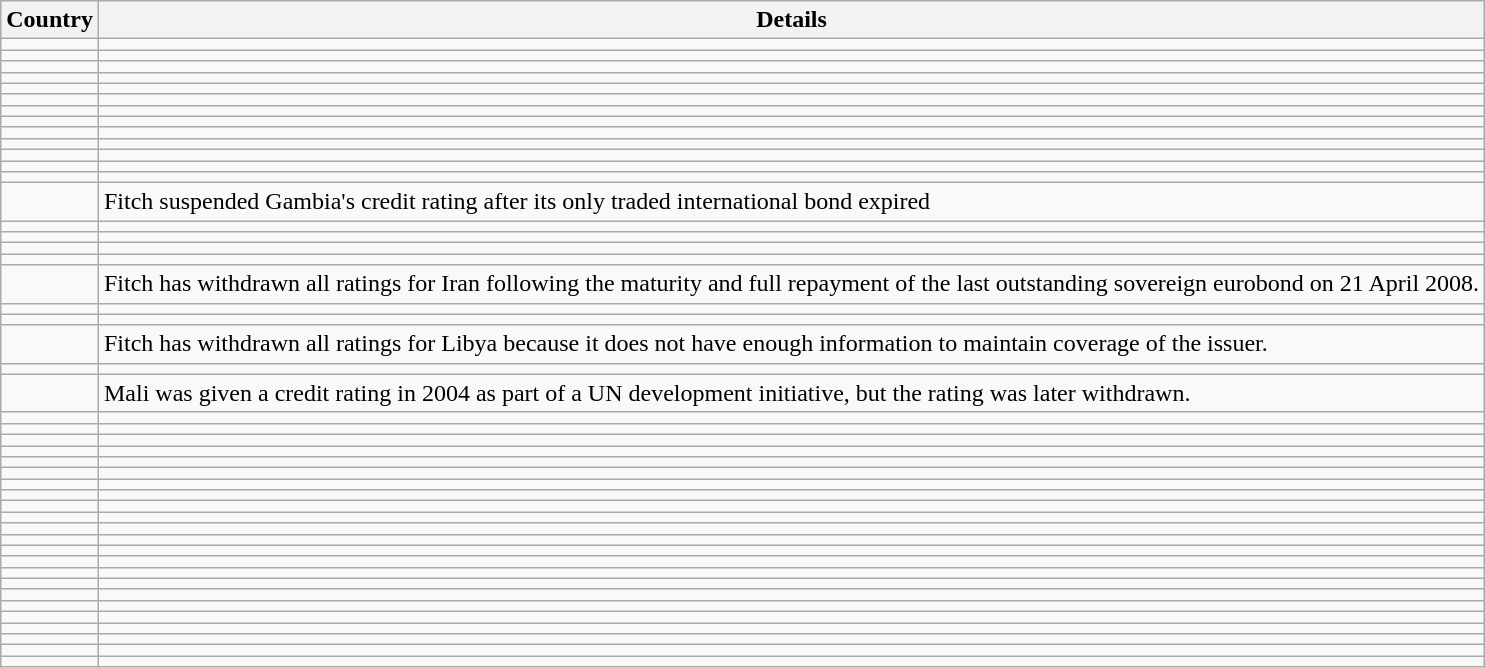<table class="wikitable">
<tr style="background:#ececec; vertical-align:top;">
<th>Country</th>
<th>Details</th>
</tr>
<tr>
<td></td>
<td></td>
</tr>
<tr>
<td></td>
<td></td>
</tr>
<tr>
<td></td>
<td></td>
</tr>
<tr>
<td></td>
<td></td>
</tr>
<tr>
<td></td>
<td></td>
</tr>
<tr>
<td></td>
<td></td>
</tr>
<tr>
<td></td>
<td></td>
</tr>
<tr>
<td></td>
<td></td>
</tr>
<tr>
<td></td>
<td></td>
</tr>
<tr>
<td></td>
<td></td>
</tr>
<tr>
<td></td>
<td></td>
</tr>
<tr>
<td></td>
<td></td>
</tr>
<tr>
<td></td>
<td></td>
</tr>
<tr>
<td></td>
<td>Fitch suspended Gambia's credit rating after its only traded international bond expired</td>
</tr>
<tr>
<td></td>
<td></td>
</tr>
<tr>
<td></td>
<td></td>
</tr>
<tr>
<td></td>
<td></td>
</tr>
<tr>
<td></td>
<td></td>
</tr>
<tr>
<td></td>
<td>Fitch has withdrawn all ratings for Iran following the maturity and full repayment of the last outstanding sovereign eurobond on 21 April 2008.</td>
</tr>
<tr>
<td></td>
<td></td>
</tr>
<tr>
<td></td>
<td></td>
</tr>
<tr>
<td></td>
<td>Fitch has withdrawn all ratings for Libya because it does not have enough information to maintain coverage of the issuer.</td>
</tr>
<tr>
<td></td>
<td></td>
</tr>
<tr>
<td></td>
<td>Mali was given a credit rating in 2004 as part of a UN development initiative, but the rating was later withdrawn.</td>
</tr>
<tr>
<td></td>
<td></td>
</tr>
<tr>
<td></td>
<td></td>
</tr>
<tr>
<td></td>
<td></td>
</tr>
<tr>
<td></td>
<td></td>
</tr>
<tr>
<td></td>
<td></td>
</tr>
<tr>
<td></td>
<td></td>
</tr>
<tr>
<td></td>
<td></td>
</tr>
<tr>
<td></td>
<td></td>
</tr>
<tr>
<td></td>
<td></td>
</tr>
<tr>
<td></td>
<td></td>
</tr>
<tr>
<td></td>
<td></td>
</tr>
<tr>
<td></td>
<td></td>
</tr>
<tr>
<td></td>
<td></td>
</tr>
<tr>
<td></td>
<td></td>
</tr>
<tr>
<td></td>
<td></td>
</tr>
<tr>
<td></td>
<td></td>
</tr>
<tr>
<td></td>
<td></td>
</tr>
<tr>
<td></td>
<td></td>
</tr>
<tr>
<td></td>
<td></td>
</tr>
<tr>
<td></td>
<td></td>
</tr>
<tr>
<td></td>
<td></td>
</tr>
<tr>
<td></td>
<td></td>
</tr>
<tr>
<td></td>
<td></td>
</tr>
</table>
